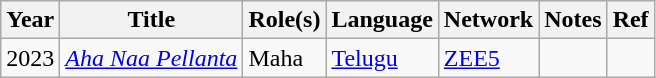<table class="wikitable">
<tr>
<th>Year</th>
<th>Title</th>
<th>Role(s)</th>
<th>Language</th>
<th>Network</th>
<th>Notes</th>
<th>Ref</th>
</tr>
<tr>
<td>2023</td>
<td><a href='#'><em>Aha Naa Pellanta</em></a></td>
<td>Maha</td>
<td><a href='#'>Telugu</a></td>
<td><a href='#'>ZEE5</a></td>
<td></td>
<td></td>
</tr>
</table>
